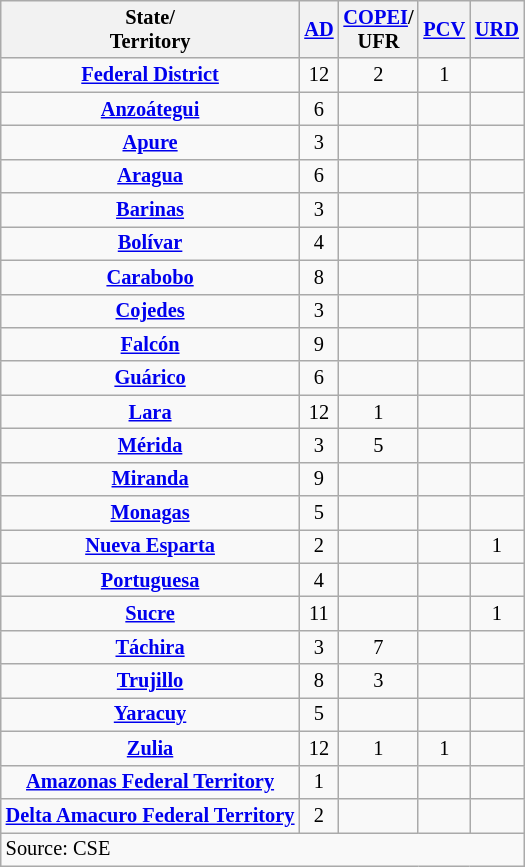<table class=" wikitable sortable" style="text-align:center; font-size:85%">
<tr>
<th>State/<br>Territory</th>
<th><a href='#'>AD</a></th>
<th><a href='#'>COPEI</a>/<br>UFR</th>
<th><a href='#'>PCV</a></th>
<th><a href='#'>URD</a></th>
</tr>
<tr>
<td><strong><a href='#'>Federal District</a></strong></td>
<td>12</td>
<td>2</td>
<td>1</td>
<td></td>
</tr>
<tr>
<td><strong><a href='#'>Anzoátegui</a></strong></td>
<td>6</td>
<td></td>
<td></td>
<td></td>
</tr>
<tr>
<td><strong><a href='#'>Apure</a></strong></td>
<td>3</td>
<td></td>
<td></td>
<td></td>
</tr>
<tr>
<td><strong><a href='#'>Aragua</a></strong></td>
<td>6</td>
<td></td>
<td></td>
<td></td>
</tr>
<tr>
<td><strong><a href='#'>Barinas</a></strong></td>
<td>3</td>
<td></td>
<td></td>
<td></td>
</tr>
<tr>
<td><strong><a href='#'>Bolívar</a></strong></td>
<td>4</td>
<td></td>
<td></td>
<td></td>
</tr>
<tr>
<td><strong><a href='#'>Carabobo</a></strong></td>
<td>8</td>
<td></td>
<td></td>
<td></td>
</tr>
<tr>
<td><strong><a href='#'>Cojedes</a></strong></td>
<td>3</td>
<td></td>
<td></td>
<td></td>
</tr>
<tr>
<td><strong><a href='#'>Falcón</a></strong></td>
<td>9</td>
<td></td>
<td></td>
<td></td>
</tr>
<tr>
<td><strong><a href='#'>Guárico</a></strong></td>
<td>6</td>
<td></td>
<td></td>
<td></td>
</tr>
<tr>
<td><strong><a href='#'>Lara</a></strong></td>
<td>12</td>
<td>1</td>
<td></td>
<td></td>
</tr>
<tr>
<td><strong><a href='#'>Mérida</a></strong></td>
<td>3</td>
<td>5</td>
<td></td>
<td></td>
</tr>
<tr>
<td><strong><a href='#'>Miranda</a></strong></td>
<td>9</td>
<td></td>
<td></td>
<td></td>
</tr>
<tr>
<td><strong><a href='#'>Monagas</a></strong></td>
<td>5</td>
<td></td>
<td></td>
<td></td>
</tr>
<tr>
<td><strong><a href='#'>Nueva Esparta</a></strong></td>
<td>2</td>
<td></td>
<td></td>
<td>1</td>
</tr>
<tr>
<td><strong><a href='#'>Portuguesa</a></strong></td>
<td>4</td>
<td></td>
<td></td>
<td></td>
</tr>
<tr>
<td><strong><a href='#'>Sucre</a></strong></td>
<td>11</td>
<td></td>
<td></td>
<td>1</td>
</tr>
<tr>
<td><strong><a href='#'>Táchira</a></strong></td>
<td>3</td>
<td>7</td>
<td></td>
<td></td>
</tr>
<tr>
<td><strong><a href='#'>Trujillo</a></strong></td>
<td>8</td>
<td>3</td>
<td></td>
<td></td>
</tr>
<tr>
<td><strong><a href='#'>Yaracuy</a></strong></td>
<td>5</td>
<td></td>
<td></td>
<td></td>
</tr>
<tr>
<td><strong><a href='#'>Zulia</a></strong></td>
<td>12</td>
<td>1</td>
<td>1</td>
<td></td>
</tr>
<tr>
<td><strong><a href='#'>Amazonas Federal Territory</a></strong></td>
<td>1</td>
<td></td>
<td></td>
<td></td>
</tr>
<tr>
<td><strong><a href='#'>Delta Amacuro Federal Territory</a></strong></td>
<td>2</td>
<td></td>
<td></td>
<td></td>
</tr>
<tr>
<td align=left colspan=5>Source: CSE</td>
</tr>
</table>
